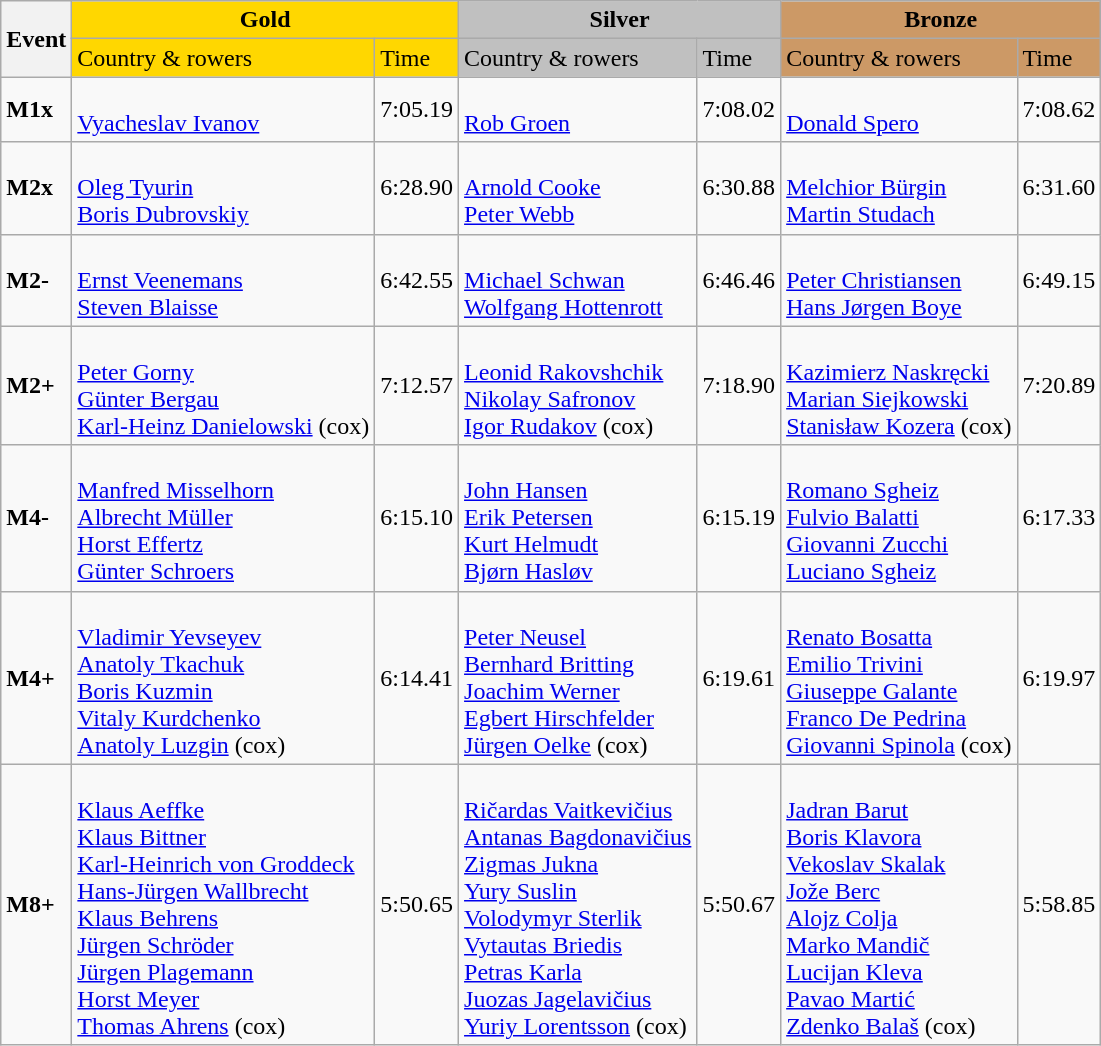<table class="wikitable">
<tr>
<th rowspan="2">Event</th>
<th colspan="2" style="background:gold;">Gold</th>
<th colspan="2" style="background:silver;">Silver</th>
<th colspan="2" style="background:#c96;">Bronze</th>
</tr>
<tr>
<td style="background:gold;">Country & rowers</td>
<td style="background:gold;">Time</td>
<td style="background:silver;">Country & rowers</td>
<td style="background:silver;">Time</td>
<td style="background:#c96;">Country & rowers</td>
<td style="background:#c96;">Time</td>
</tr>
<tr>
<td><strong>M1x</strong></td>
<td> <br> <a href='#'>Vyacheslav Ivanov</a></td>
<td>7:05.19</td>
<td> <br> <a href='#'>Rob Groen</a></td>
<td>7:08.02</td>
<td> <br> <a href='#'>Donald Spero</a></td>
<td>7:08.62</td>
</tr>
<tr>
<td><strong>M2x</strong></td>
<td> <br> <a href='#'>Oleg Tyurin</a> <br> <a href='#'>Boris Dubrovskiy</a></td>
<td>6:28.90</td>
<td> <br> <a href='#'>Arnold Cooke</a> <br> <a href='#'>Peter Webb</a></td>
<td>6:30.88</td>
<td> <br> <a href='#'>Melchior Bürgin</a> <br> <a href='#'>Martin Studach</a></td>
<td>6:31.60</td>
</tr>
<tr>
<td><strong>M2-</strong></td>
<td> <br> <a href='#'>Ernst Veenemans</a> <br> <a href='#'>Steven Blaisse</a></td>
<td>6:42.55</td>
<td> <br> <a href='#'>Michael Schwan</a> <br> <a href='#'>Wolfgang Hottenrott</a></td>
<td>6:46.46</td>
<td> <br> <a href='#'>Peter Christiansen</a> <br> <a href='#'>Hans Jørgen Boye</a></td>
<td>6:49.15</td>
</tr>
<tr>
<td><strong>M2+</strong></td>
<td> <br> <a href='#'>Peter Gorny</a> <br> <a href='#'>Günter Bergau</a> <br> <a href='#'>Karl-Heinz Danielowski</a> (cox)</td>
<td>7:12.57</td>
<td> <br> <a href='#'>Leonid Rakovshchik</a> <br> <a href='#'>Nikolay Safronov</a> <br> <a href='#'>Igor Rudakov</a> (cox)</td>
<td>7:18.90</td>
<td> <br> <a href='#'>Kazimierz Naskręcki</a> <br> <a href='#'>Marian Siejkowski</a> <br> <a href='#'>Stanisław Kozera</a> (cox)</td>
<td>7:20.89</td>
</tr>
<tr>
<td><strong>M4-</strong></td>
<td> <br> <a href='#'>Manfred Misselhorn</a> <br> <a href='#'>Albrecht Müller</a> <br> <a href='#'>Horst Effertz</a> <br> <a href='#'>Günter Schroers</a></td>
<td>6:15.10</td>
<td> <br> <a href='#'>John Hansen</a> <br> <a href='#'>Erik Petersen</a> <br> <a href='#'>Kurt Helmudt</a> <br> <a href='#'>Bjørn Hasløv</a></td>
<td>6:15.19</td>
<td> <br> <a href='#'>Romano Sgheiz</a> <br> <a href='#'>Fulvio Balatti</a> <br> <a href='#'>Giovanni Zucchi</a> <br> <a href='#'>Luciano Sgheiz</a></td>
<td>6:17.33</td>
</tr>
<tr>
<td><strong>M4+</strong></td>
<td> <br> <a href='#'>Vladimir Yevseyev</a> <br> <a href='#'>Anatoly Tkachuk</a> <br> <a href='#'>Boris Kuzmin</a> <br> <a href='#'>Vitaly Kurdchenko</a> <br> <a href='#'>Anatoly Luzgin</a> (cox)</td>
<td>6:14.41</td>
<td> <br> <a href='#'>Peter Neusel</a> <br> <a href='#'>Bernhard Britting</a> <br> <a href='#'>Joachim Werner</a> <br> <a href='#'>Egbert Hirschfelder</a> <br> <a href='#'>Jürgen Oelke</a> (cox)</td>
<td>6:19.61</td>
<td> <br> <a href='#'>Renato Bosatta</a> <br> <a href='#'>Emilio Trivini</a> <br> <a href='#'>Giuseppe Galante</a> <br> <a href='#'>Franco De Pedrina</a> <br> <a href='#'>Giovanni Spinola</a> (cox)</td>
<td>6:19.97</td>
</tr>
<tr>
<td><strong>M8+</strong></td>
<td> <br> <a href='#'>Klaus Aeffke</a> <br> <a href='#'>Klaus Bittner</a> <br> <a href='#'>Karl-Heinrich von Groddeck</a> <br> <a href='#'>Hans-Jürgen Wallbrecht</a> <br> <a href='#'>Klaus Behrens</a> <br> <a href='#'>Jürgen Schröder</a> <br> <a href='#'>Jürgen Plagemann</a> <br> <a href='#'>Horst Meyer</a> <br> <a href='#'>Thomas Ahrens</a> (cox)</td>
<td>5:50.65</td>
<td> <br> <a href='#'>Ričardas Vaitkevičius</a> <br> <a href='#'>Antanas Bagdonavičius</a> <br> <a href='#'>Zigmas Jukna</a> <br> <a href='#'>Yury Suslin</a> <br> <a href='#'>Volodymyr Sterlik</a> <br> <a href='#'>Vytautas Briedis</a> <br> <a href='#'>Petras Karla</a> <br> <a href='#'>Juozas Jagelavičius</a> <br> <a href='#'>Yuriy Lorentsson</a> (cox)</td>
<td>5:50.67</td>
<td> <br> <a href='#'>Jadran Barut</a> <br> <a href='#'>Boris Klavora</a> <br> <a href='#'>Vekoslav Skalak</a> <br> <a href='#'>Jože Berc</a> <br> <a href='#'>Alojz Colja</a> <br> <a href='#'>Marko Mandič</a> <br> <a href='#'>Lucijan Kleva</a> <br> <a href='#'>Pavao Martić</a> <br> <a href='#'>Zdenko Balaš</a> (cox)</td>
<td>5:58.85</td>
</tr>
</table>
